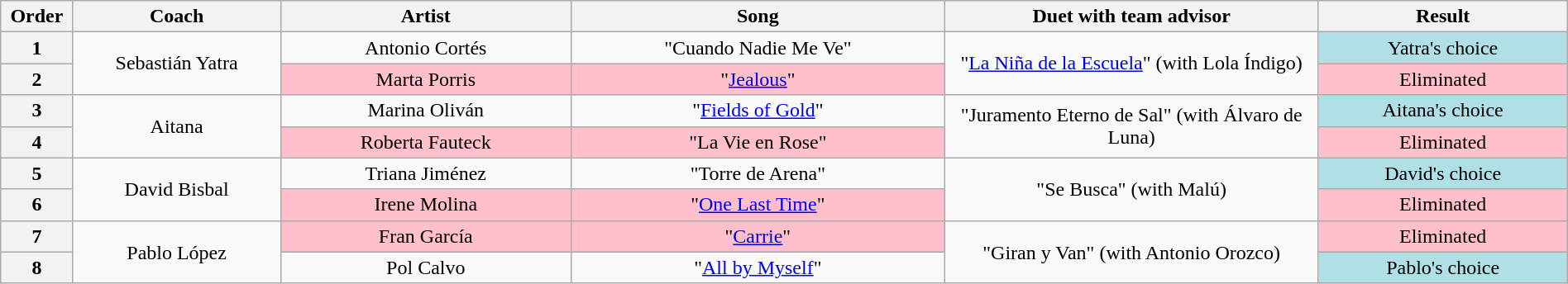<table class="wikitable" style="text-align: center; width:100%">
<tr>
<th style="width:02%">Order</th>
<th style="width:10%">Coach</th>
<th style="width:14%">Artist</th>
<th style="width:18%">Song</th>
<th style="width:18%">Duet with team advisor</th>
<th style="width:12%">Result</th>
</tr>
<tr>
<th>1</th>
<td rowspan="2">Sebastián Yatra</td>
<td>Antonio Cortés</td>
<td>"Cuando Nadie Me Ve"</td>
<td rowspan="2">"<a href='#'>La Niña de la Escuela</a>" (with Lola Índigo)</td>
<td style="background:#b0e0e6">Yatra's choice</td>
</tr>
<tr>
<th>2</th>
<td style="background:pink">Marta Porris</td>
<td style="background:pink">"<a href='#'>Jealous</a>"</td>
<td style="background:pink">Eliminated</td>
</tr>
<tr>
<th>3</th>
<td rowspan="2">Aitana</td>
<td>Marina Oliván</td>
<td>"<a href='#'>Fields of Gold</a>"</td>
<td rowspan="2">"Juramento Eterno de Sal" (with Álvaro de Luna)</td>
<td style="background:#b0e0e6">Aitana's choice</td>
</tr>
<tr>
<th>4</th>
<td style="background:pink">Roberta Fauteck</td>
<td style="background:pink">"La Vie en Rose"</td>
<td style="background:pink">Eliminated</td>
</tr>
<tr>
<th>5</th>
<td rowspan="2">David Bisbal</td>
<td>Triana Jiménez</td>
<td>"Torre de Arena"</td>
<td rowspan="2">"Se Busca" (with Malú)</td>
<td style="background:#b0e0e6">David's choice</td>
</tr>
<tr>
<th>6</th>
<td style="background:pink">Irene Molina</td>
<td style="background:pink">"<a href='#'>One Last Time</a>"</td>
<td style="background:pink">Eliminated</td>
</tr>
<tr>
<th>7</th>
<td rowspan="2">Pablo López</td>
<td style="background:pink">Fran García</td>
<td style="background:pink">"<a href='#'>Carrie</a>"</td>
<td rowspan="2">"Giran y Van" (with Antonio Orozco)</td>
<td style="background:pink">Eliminated</td>
</tr>
<tr>
<th>8</th>
<td>Pol Calvo</td>
<td>"<a href='#'>All by Myself</a>"</td>
<td style="background:#b0e0e6">Pablo's choice</td>
</tr>
</table>
